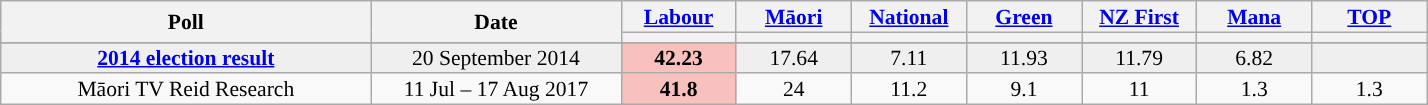<table class="wikitable" style="font-size:90%; line-height:14px; text-align:center">
<tr>
<th style="width:240px;" rowspan="2">Poll</th>
<th style="width:160px;" rowspan="2">Date </th>
<th style="width:70px;" r bgcolor=><a href='#'>Labour</a></th>
<th style="width:70px;" r bgcolor=><a href='#'>Māori</a></th>
<th style="width:70px;" r bgcolor=><a href='#'>National</a></th>
<th style="width:70px;" r bgcolor=><a href='#'>Green</a></th>
<th style="width:70px;" r bgcolor=><a href='#'>NZ First</a></th>
<th style="width:70px;" r bgcolor=><a href='#'>Mana</a></th>
<th style="width:70px;" r bgcolor=><a href='#'>TOP</a></th>
</tr>
<tr>
<th class="unsortable" style="color:inherit;background:"></th>
<th class="unsortable" style="color:inherit;background:"></th>
<th class="unsortable" style="color:inherit;background:"></th>
<th class="unsortable" style="color:inherit;background:"></th>
<th class="unsortable" style="color:inherit;background:"></th>
<th class="unsortable" style="color:inherit;background:"></th>
<th class="unsortable" style="color:inherit;background:"></th>
</tr>
<tr>
</tr>
<tr style="background:#EFEFEF; font-weight:italic;">
<td><strong><a href='#'>2014 election result</a></strong></td>
<td>20 September 2014</td>
<td style="background:#F8C1BE"><strong>42.23</strong></td>
<td>17.64</td>
<td>7.11</td>
<td>11.93</td>
<td>11.79</td>
<td>6.82</td>
<td></td>
</tr>
<tr>
<td>Māori TV Reid Research</td>
<td>11 Jul – 17 Aug 2017</td>
<td style="background:#F8C1BE"><strong>41.8</strong></td>
<td>24</td>
<td>11.2</td>
<td>9.1</td>
<td>11</td>
<td>1.3</td>
<td>1.3</td>
</tr>
</table>
